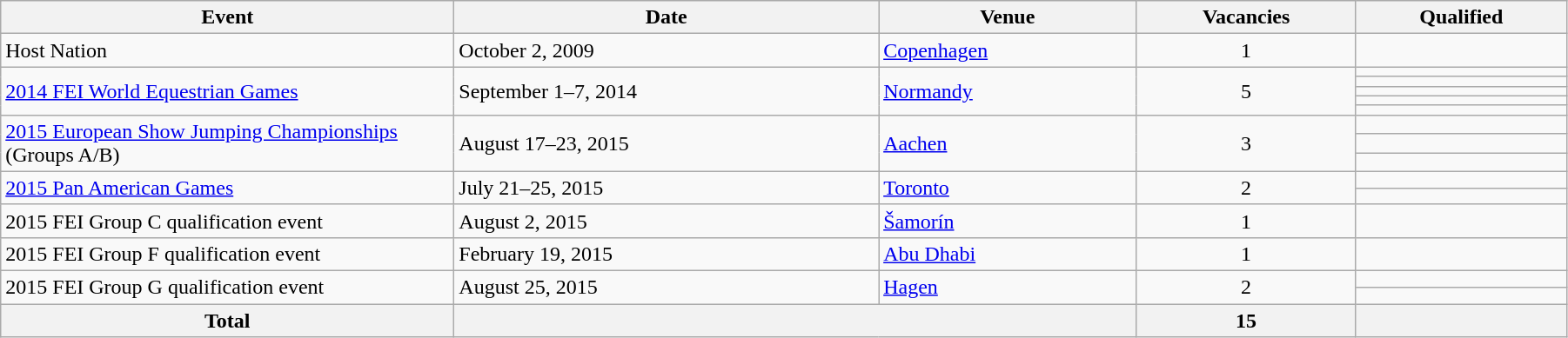<table class="wikitable"  width=95%>
<tr>
<th scope="col">Event</th>
<th>Date</th>
<th>Venue</th>
<th>Vacancies</th>
<th>Qualified</th>
</tr>
<tr>
<td width=340>Host Nation</td>
<td>October 2, 2009</td>
<td> <a href='#'>Copenhagen</a></td>
<td align="center">1</td>
<td></td>
</tr>
<tr>
<td rowspan="5"><a href='#'>2014 FEI World Equestrian Games</a></td>
<td rowspan="5">September 1–7, 2014</td>
<td rowspan="5"> <a href='#'>Normandy</a></td>
<td align="center" rowspan="5">5</td>
<td></td>
</tr>
<tr>
<td></td>
</tr>
<tr>
<td></td>
</tr>
<tr>
<td></td>
</tr>
<tr>
<td></td>
</tr>
<tr>
<td rowspan="3"><a href='#'>2015 European Show Jumping Championships</a> (Groups A/B)</td>
<td rowspan="3">August 17–23, 2015</td>
<td rowspan="3"> <a href='#'>Aachen</a></td>
<td align="center" rowspan="3">3</td>
<td></td>
</tr>
<tr>
<td></td>
</tr>
<tr>
<td></td>
</tr>
<tr>
<td rowspan="2"><a href='#'>2015 Pan American Games</a></td>
<td rowspan="2">July 21–25, 2015</td>
<td rowspan="2"> <a href='#'>Toronto</a></td>
<td align="center" rowspan="2">2</td>
<td></td>
</tr>
<tr>
<td></td>
</tr>
<tr>
<td>2015 FEI Group C qualification event</td>
<td>August 2, 2015</td>
<td> <a href='#'>Šamorín</a></td>
<td align="center">1</td>
<td></td>
</tr>
<tr>
<td>2015 FEI Group F qualification event</td>
<td>February 19, 2015</td>
<td> <a href='#'>Abu Dhabi</a></td>
<td align="center">1</td>
<td></td>
</tr>
<tr>
<td rowspan="2">2015 FEI Group G qualification event</td>
<td rowspan="2">August 25, 2015</td>
<td rowspan="2"> <a href='#'>Hagen</a></td>
<td align="center" rowspan="2">2</td>
<td></td>
</tr>
<tr>
<td></td>
</tr>
<tr>
<th>Total</th>
<th colspan="2"></th>
<th>15</th>
<th></th>
</tr>
</table>
